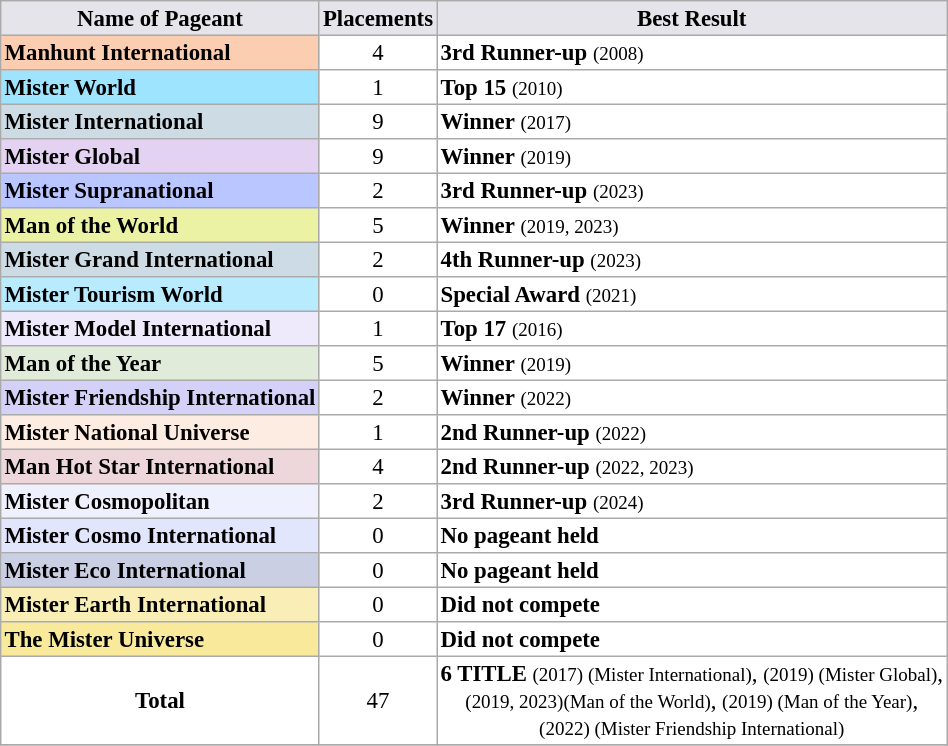<table class="sortable" border="2" cellpadding="2" cellspacing="0" style="margin: 0 1em 0 0; background: white; border: 1px #aaa solid; border-collapse: collapse; font-size: 95%;">
<tr>
<th align="center"  bgcolor="#E4E4EA">Name of Pageant</th>
<th align="center"  bgcolor="#E4E4EA">Placements</th>
<th align="center"  bgcolor="#E4E4EA">Best Result</th>
</tr>
<tr>
<td bgcolor="#fbceb1"><strong>Manhunt International</strong></td>
<td align="center">4</td>
<td><strong>3rd Runner-up</strong> <small>(2008)</small></td>
</tr>
<tr>
<td bgcolor="#9fe4ff"><strong>Mister World</strong></td>
<td align="center">1</td>
<td><strong>Top 15</strong> <small>(2010)</small></td>
</tr>
<tr>
<td bgcolor="#ccdbe4"><strong>Mister International</strong></td>
<td align="center">9</td>
<td><strong>Winner</strong>   <small>(2017)</small></td>
</tr>
<tr>
<td bgcolor="#e3d2f2"><strong>Mister Global</strong></td>
<td align="center">9</td>
<td><strong>Winner</strong>   <small>(2019)</small></td>
</tr>
<tr>
<td bgcolor="#B9C6FF"><strong>Mister Supranational </strong></td>
<td align="center">2</td>
<td><strong>3rd Runner-up</strong> <small>(2023)</small></td>
</tr>
<tr>
<td bgcolor="#ecf2a3"><strong>Man of the World</strong></td>
<td align="center">5</td>
<td><strong>Winner</strong>   <small>(2019, 2023)</small></td>
</tr>
<tr>
<td bgcolor="#ccdbe4"><strong>Mister Grand International</strong></td>
<td align="center">2</td>
<td><strong>4th Runner-up</strong> <small>(2023)</small></td>
</tr>
<tr>
<td bgcolor="#b9ebff"><strong>Mister Tourism World</strong></td>
<td align="center">0</td>
<td><strong> Special Award</strong> <small>(2021)</small></td>
</tr>
<tr>
<td bgcolor="#efeafb"><strong>Mister Model International	</strong></td>
<td align="center">1</td>
<td><strong>Top 17</strong> <small>(2016)</small></td>
</tr>
<tr>
<td bgcolor="#e1ebd9"><strong>Man of the Year</strong></td>
<td align="center">5</td>
<td><strong>Winner</strong>   <small>(2019)</small></td>
</tr>
<tr>
<td bgcolor="#d4d1f8"><strong>Mister Friendship International</strong></td>
<td align="center">2</td>
<td><strong>Winner</strong>   <small>(2022)</small></td>
</tr>
<tr>
<td bgcolor="#fdece2"><strong>Mister National Universe</strong></td>
<td align="center">1</td>
<td><strong>2nd Runner-up</strong> <small>(2022)</small></td>
</tr>
<tr>
<td bgcolor="#edd7da"><strong>Man Hot Star International</strong></td>
<td align="center">4</td>
<td><strong>2nd Runner-up</strong>  <small>(2022, 2023)</small></td>
</tr>
<tr>
<td bgcolor="#eef0fe"><strong>Mister Cosmopolitan</strong></td>
<td align="center">2</td>
<td><strong>3rd Runner-up</strong> <small>(2024)</small></td>
</tr>
<tr>
<td bgcolor="#e2e6fd"><strong>Mister Cosmo International</strong></td>
<td align="center">0</td>
<td><strong>No pageant held</strong></td>
</tr>
<tr>
<td bgcolor="#cbcfe3"><strong>Mister Eco International</strong></td>
<td align="center">0</td>
<td><strong>No pageant held</strong></td>
</tr>
<tr>
<td bgcolor="#f9efb6"><strong>Mister Earth International</strong></td>
<td align="center">0</td>
<td><strong>Did not compete</strong></td>
</tr>
<tr>
<td bgcolor="#f8ea9a"><strong>The Mister Universe</strong></td>
<td align="center">0</td>
<td><strong>Did not compete</strong></td>
</tr>
<tr>
<td align="center"><strong>Total</strong></td>
<td align="center">47</td>
<td align="center"><strong>6 TITLE</strong> <small>(2017) (Mister International)</small>, <small>(2019) (Mister Global)</small>, <br> <small>(2019, 2023)(Man of the World)</small>, <small>(2019) (Man of the Year)</small>, <br><small>(2022) (Mister Friendship International)</small></td>
</tr>
<tr>
</tr>
</table>
